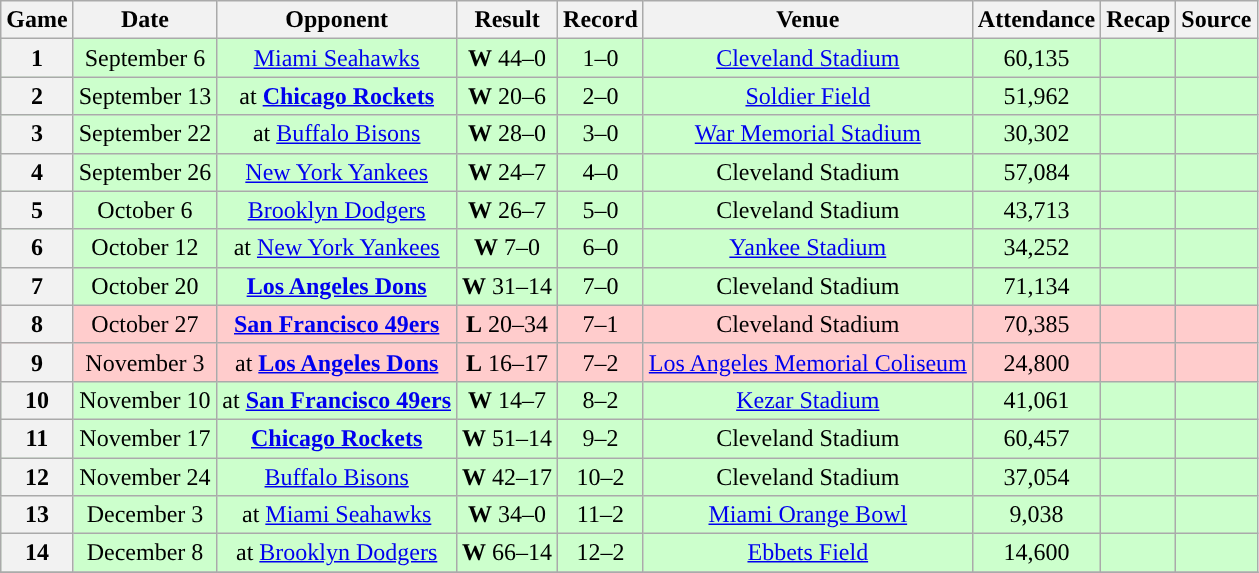<table class="wikitable" style="text-align:center">
<tr>
<th>Game</th>
<th>Date</th>
<th>Opponent</th>
<th>Result</th>
<th>Record</th>
<th>Venue</th>
<th>Attendance</th>
<th>Recap</th>
<th>Source</th>
</tr>
<tr style="background: #cfc;">
<th>1</th>
<td>September 6</td>
<td><a href='#'>Miami Seahawks</a></td>
<td><strong>W</strong> 44–0</td>
<td>1–0</td>
<td><a href='#'>Cleveland Stadium</a></td>
<td>60,135</td>
<td></td>
<td></td>
</tr>
<tr style="background: #cfc;">
<th>2</th>
<td>September 13</td>
<td>at <strong><a href='#'>Chicago Rockets</a></strong></td>
<td><strong>W</strong> 20–6</td>
<td>2–0</td>
<td><a href='#'>Soldier Field</a></td>
<td>51,962</td>
<td></td>
<td></td>
</tr>
<tr style="background: #cfc;">
<th>3</th>
<td>September 22</td>
<td>at <a href='#'>Buffalo Bisons</a></td>
<td><strong>W</strong> 28–0</td>
<td>3–0</td>
<td><a href='#'>War Memorial Stadium</a></td>
<td>30,302</td>
<td></td>
<td></td>
</tr>
<tr style="background: #cfc;">
<th>4</th>
<td>September 26</td>
<td><a href='#'>New York Yankees</a></td>
<td><strong>W</strong> 24–7</td>
<td>4–0</td>
<td>Cleveland Stadium</td>
<td>57,084</td>
<td></td>
<td></td>
</tr>
<tr style="background: #cfc;">
<th>5</th>
<td>October 6</td>
<td><a href='#'>Brooklyn Dodgers</a></td>
<td><strong>W</strong> 26–7</td>
<td>5–0</td>
<td>Cleveland Stadium</td>
<td>43,713</td>
<td></td>
<td></td>
</tr>
<tr style="background: #cfc;">
<th>6</th>
<td>October 12</td>
<td>at <a href='#'>New York Yankees</a></td>
<td><strong>W</strong> 7–0</td>
<td>6–0</td>
<td><a href='#'>Yankee Stadium</a></td>
<td>34,252</td>
<td></td>
<td></td>
</tr>
<tr style="background: #cfc;">
<th>7</th>
<td>October 20</td>
<td><strong><a href='#'>Los Angeles Dons</a></strong></td>
<td><strong>W</strong> 31–14</td>
<td>7–0</td>
<td>Cleveland Stadium</td>
<td>71,134</td>
<td></td>
<td></td>
</tr>
<tr style="background: #fcc;">
<th>8</th>
<td>October 27</td>
<td><strong><a href='#'>San Francisco 49ers</a></strong></td>
<td><strong>L</strong> 20–34</td>
<td>7–1</td>
<td>Cleveland Stadium</td>
<td>70,385</td>
<td></td>
<td></td>
</tr>
<tr style="background: #fcc;">
<th>9</th>
<td>November 3</td>
<td>at <strong><a href='#'>Los Angeles Dons</a></strong></td>
<td><strong>L</strong> 16–17</td>
<td>7–2</td>
<td><a href='#'>Los Angeles Memorial Coliseum</a></td>
<td>24,800</td>
<td></td>
<td></td>
</tr>
<tr style="background: #cfc;">
<th>10</th>
<td>November 10</td>
<td>at <strong><a href='#'>San Francisco 49ers</a></strong></td>
<td><strong>W</strong> 14–7</td>
<td>8–2</td>
<td><a href='#'>Kezar Stadium</a></td>
<td>41,061</td>
<td></td>
<td></td>
</tr>
<tr style="background: #cfc;">
<th>11</th>
<td>November 17</td>
<td><strong><a href='#'>Chicago Rockets</a></strong></td>
<td><strong>W</strong> 51–14</td>
<td>9–2</td>
<td>Cleveland Stadium</td>
<td>60,457</td>
<td></td>
<td></td>
</tr>
<tr style="background: #cfc;">
<th>12</th>
<td>November 24</td>
<td><a href='#'>Buffalo Bisons</a></td>
<td><strong>W</strong> 42–17</td>
<td>10–2</td>
<td>Cleveland Stadium</td>
<td>37,054</td>
<td></td>
<td></td>
</tr>
<tr style="background: #cfc;">
<th>13</th>
<td>December 3</td>
<td>at <a href='#'>Miami Seahawks</a></td>
<td><strong>W</strong> 34–0</td>
<td>11–2</td>
<td><a href='#'>Miami Orange Bowl</a></td>
<td>9,038</td>
<td></td>
<td></td>
</tr>
<tr style="background: #cfc;">
<th>14</th>
<td>December 8</td>
<td>at <a href='#'>Brooklyn Dodgers</a></td>
<td><strong>W</strong> 66–14</td>
<td>12–2</td>
<td><a href='#'>Ebbets Field</a></td>
<td>14,600</td>
<td></td>
<td></td>
</tr>
<tr>
</tr>
</table>
